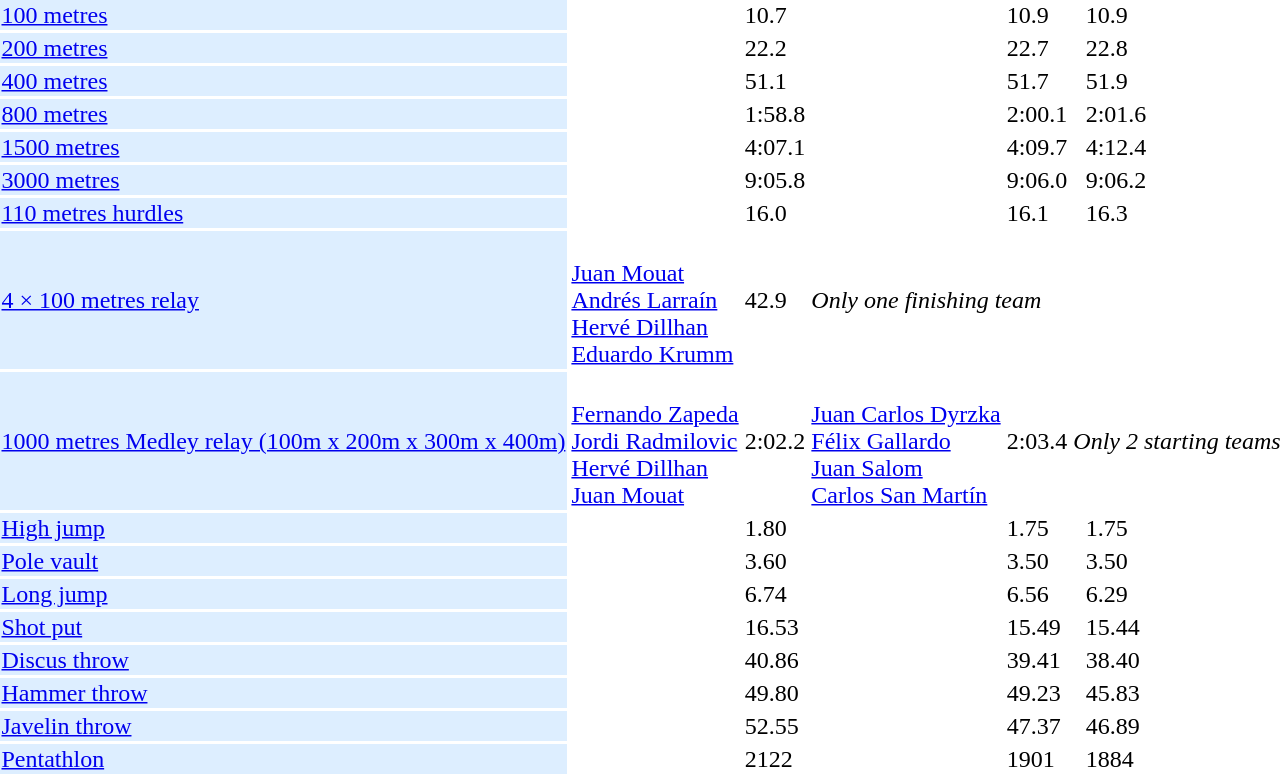<table>
<tr>
<td bgcolor = DDEEFF><a href='#'>100 metres</a></td>
<td></td>
<td>10.7</td>
<td></td>
<td>10.9</td>
<td></td>
<td>10.9</td>
</tr>
<tr>
<td bgcolor = DDEEFF><a href='#'>200 metres</a></td>
<td></td>
<td>22.2</td>
<td></td>
<td>22.7</td>
<td></td>
<td>22.8</td>
</tr>
<tr>
<td bgcolor = DDEEFF><a href='#'>400 metres</a></td>
<td></td>
<td>51.1</td>
<td></td>
<td>51.7</td>
<td></td>
<td>51.9</td>
</tr>
<tr>
<td bgcolor = DDEEFF><a href='#'>800 metres</a></td>
<td></td>
<td>1:58.8</td>
<td></td>
<td>2:00.1</td>
<td></td>
<td>2:01.6</td>
</tr>
<tr>
<td bgcolor = DDEEFF><a href='#'>1500 metres</a></td>
<td></td>
<td>4:07.1</td>
<td></td>
<td>4:09.7</td>
<td></td>
<td>4:12.4</td>
</tr>
<tr>
<td bgcolor = DDEEFF><a href='#'>3000 metres</a></td>
<td></td>
<td>9:05.8</td>
<td></td>
<td>9:06.0</td>
<td></td>
<td>9:06.2</td>
</tr>
<tr>
<td bgcolor = DDEEFF><a href='#'>110 metres hurdles</a></td>
<td></td>
<td>16.0</td>
<td></td>
<td>16.1</td>
<td></td>
<td>16.3</td>
</tr>
<tr>
<td bgcolor = DDEEFF><a href='#'>4 × 100 metres relay</a></td>
<td><br><a href='#'>Juan Mouat</a><br><a href='#'>Andrés Larraín</a><br><a href='#'>Hervé Dillhan</a><br><a href='#'>Eduardo Krumm</a></td>
<td>42.9</td>
<td colspan=4><em>Only one finishing team</em></td>
</tr>
<tr>
<td bgcolor = DDEEFF><a href='#'>1000 metres Medley relay (100m x 200m x 300m x 400m)</a></td>
<td><br><a href='#'>Fernando Zapeda</a><br><a href='#'>Jordi Radmilovic</a><br><a href='#'>Hervé Dillhan</a><br><a href='#'>Juan Mouat</a></td>
<td>2:02.2</td>
<td><br><a href='#'>Juan Carlos Dyrzka</a><br><a href='#'>Félix Gallardo</a><br><a href='#'>Juan Salom</a><br><a href='#'>Carlos San Martín</a></td>
<td>2:03.4</td>
<td colspan=2><em>Only 2 starting teams</em></td>
</tr>
<tr>
<td bgcolor = DDEEFF><a href='#'>High jump</a></td>
<td></td>
<td>1.80</td>
<td></td>
<td>1.75</td>
<td></td>
<td>1.75</td>
</tr>
<tr>
<td bgcolor = DDEEFF><a href='#'>Pole vault</a></td>
<td></td>
<td>3.60</td>
<td></td>
<td>3.50</td>
<td></td>
<td>3.50</td>
</tr>
<tr>
<td bgcolor = DDEEFF><a href='#'>Long jump</a></td>
<td></td>
<td>6.74</td>
<td></td>
<td>6.56</td>
<td></td>
<td>6.29</td>
</tr>
<tr>
<td bgcolor = DDEEFF><a href='#'>Shot put</a></td>
<td></td>
<td>16.53</td>
<td></td>
<td>15.49</td>
<td></td>
<td>15.44</td>
</tr>
<tr>
<td bgcolor = DDEEFF><a href='#'>Discus throw</a></td>
<td></td>
<td>40.86</td>
<td></td>
<td>39.41</td>
<td></td>
<td>38.40</td>
</tr>
<tr>
<td bgcolor = DDEEFF><a href='#'>Hammer throw</a></td>
<td></td>
<td>49.80</td>
<td></td>
<td>49.23</td>
<td></td>
<td>45.83</td>
</tr>
<tr>
<td bgcolor = DDEEFF><a href='#'>Javelin throw</a></td>
<td></td>
<td>52.55</td>
<td></td>
<td>47.37</td>
<td></td>
<td>46.89</td>
</tr>
<tr>
<td bgcolor = DDEEFF><a href='#'>Pentathlon</a></td>
<td></td>
<td>2122</td>
<td></td>
<td>1901</td>
<td></td>
<td>1884</td>
</tr>
</table>
